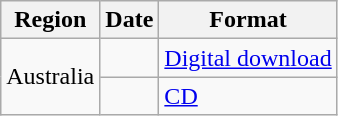<table class="wikitable">
<tr>
<th>Region</th>
<th>Date</th>
<th>Format</th>
</tr>
<tr>
<td rowspan="2">Australia</td>
<td></td>
<td><a href='#'>Digital download</a></td>
</tr>
<tr>
<td></td>
<td><a href='#'>CD</a></td>
</tr>
</table>
